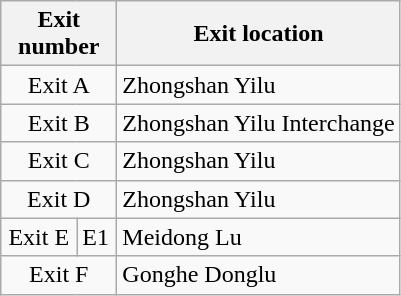<table class="wikitable">
<tr>
<th style="width:70px" colspan="2">Exit number</th>
<th>Exit location</th>
</tr>
<tr>
<td align="center" colspan="2">Exit A</td>
<td>Zhongshan Yilu</td>
</tr>
<tr>
<td align="center" colspan="2">Exit B</td>
<td>Zhongshan Yilu Interchange</td>
</tr>
<tr>
<td align="center" colspan="2">Exit C</td>
<td>Zhongshan Yilu</td>
</tr>
<tr>
<td align="center" colspan="2">Exit D</td>
<td>Zhongshan Yilu</td>
</tr>
<tr>
<td align="center">Exit E</td>
<td>E1</td>
<td>Meidong Lu</td>
</tr>
<tr>
<td align="center" colspan="2">Exit F</td>
<td>Gonghe Donglu</td>
</tr>
</table>
